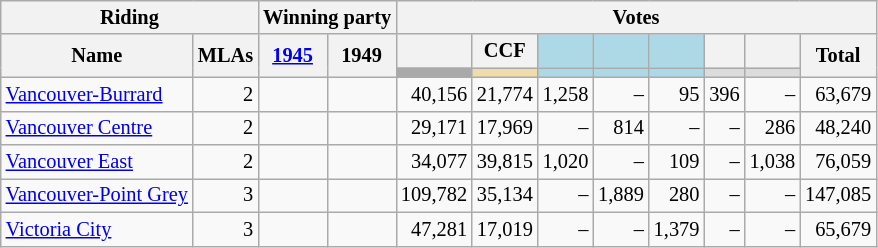<table class="wikitable" style="text-align:right; font-size:85%">
<tr>
<th colspan="2">Riding</th>
<th scope="col" colspan="2">Winning party</th>
<th scope="col" colspan="8">Votes</th>
</tr>
<tr>
<th rowspan="2">Name</th>
<th rowspan="2">MLAs</th>
<th rowspan="2"><strong><a href='#'>1945</a></strong></th>
<th rowspan="2">1949</th>
<th scope="col"></th>
<th scope="col">CCF</th>
<th scope="col" style="background-color:#ADD8E6;"></th>
<th scope="col" style="background-color:#ADD8E6;"></th>
<th scope="col" style="background-color:#ADD8E6;"></th>
<th scope="col"></th>
<th scope="col"></th>
<th rowspan="2" scope="col">Total</th>
</tr>
<tr>
<th scope="col" style="background-color:#A9A9A9;"></th>
<th scope="col" style="background-color:#EEDDAA;"></th>
<th scope="col" style="background-color:#ADD8E6;"></th>
<th scope="col" style="background-color:#ADD8E6;"></th>
<th scope="col" style="background-color:#ADD8E6;"></th>
<th scope="col" style="background-color:#DCDCDC;"></th>
<th scope="col" style="background-color:#DCDCDC;"></th>
</tr>
<tr>
<td style="text-align:left"><a href='#'>Vancouver-Burrard</a></td>
<td>2</td>
<td></td>
<td></td>
<td>40,156</td>
<td>21,774</td>
<td>1,258</td>
<td>–</td>
<td>95</td>
<td>396</td>
<td>–</td>
<td>63,679</td>
</tr>
<tr>
<td style="text-align:left"><a href='#'>Vancouver Centre</a></td>
<td>2</td>
<td></td>
<td></td>
<td>29,171</td>
<td>17,969</td>
<td>–</td>
<td>814</td>
<td>–</td>
<td>–</td>
<td>286</td>
<td>48,240</td>
</tr>
<tr – ||>
<td style="text-align:left"><a href='#'>Vancouver East</a></td>
<td>2</td>
<td></td>
<td></td>
<td>34,077</td>
<td>39,815</td>
<td>1,020</td>
<td>–</td>
<td>109</td>
<td>–</td>
<td>1,038</td>
<td>76,059</td>
</tr>
<tr>
<td style="text-align:left"><a href='#'>Vancouver-Point Grey</a></td>
<td>3</td>
<td></td>
<td></td>
<td>109,782</td>
<td>35,134</td>
<td>–</td>
<td>1,889</td>
<td>280</td>
<td>–</td>
<td>–</td>
<td>147,085</td>
</tr>
<tr>
<td style="text-align:left"><a href='#'>Victoria City</a></td>
<td>3</td>
<td></td>
<td></td>
<td>47,281</td>
<td>17,019</td>
<td>–</td>
<td>–</td>
<td>1,379</td>
<td>–</td>
<td>–</td>
<td>65,679</td>
</tr>
</table>
